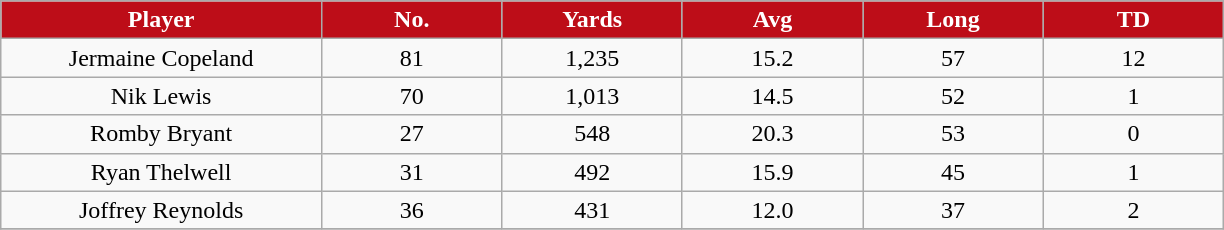<table class="wikitable sortable">
<tr>
<th style="background:#bd0d18;color:white;" width="16%">Player</th>
<th style="background:#bd0d18;color:white;" width="9%">No.</th>
<th style="background:#bd0d18;color:white;" width="9%">Yards</th>
<th style="background:#bd0d18;color:white;" width="9%">Avg</th>
<th style="background:#bd0d18;color:white;" width="9%">Long</th>
<th style="background:#bd0d18;color:white;" width="9%">TD</th>
</tr>
<tr align="center">
<td>Jermaine Copeland</td>
<td>81</td>
<td>1,235</td>
<td>15.2</td>
<td>57</td>
<td>12</td>
</tr>
<tr align="center">
<td>Nik Lewis</td>
<td>70</td>
<td>1,013</td>
<td>14.5</td>
<td>52</td>
<td>1</td>
</tr>
<tr align="center">
<td>Romby Bryant</td>
<td>27</td>
<td>548</td>
<td>20.3</td>
<td>53</td>
<td>0</td>
</tr>
<tr align="center">
<td>Ryan Thelwell</td>
<td>31</td>
<td>492</td>
<td>15.9</td>
<td>45</td>
<td>1</td>
</tr>
<tr align="center">
<td>Joffrey Reynolds</td>
<td>36</td>
<td>431</td>
<td>12.0</td>
<td>37</td>
<td>2</td>
</tr>
<tr align="center">
</tr>
</table>
